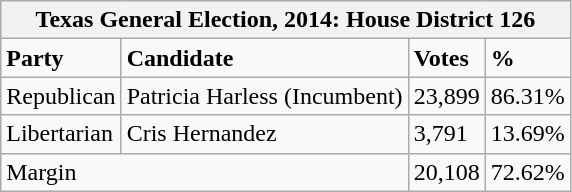<table class="wikitable">
<tr>
<th colspan="4"><strong>Texas General Election, 2014: House District 126</strong></th>
</tr>
<tr>
<td><strong>Party</strong></td>
<td><strong>Candidate</strong></td>
<td><strong>Votes</strong></td>
<td><strong>%</strong></td>
</tr>
<tr>
<td>Republican</td>
<td>Patricia Harless (Incumbent)</td>
<td>23,899</td>
<td>86.31%</td>
</tr>
<tr>
<td>Libertarian</td>
<td>Cris Hernandez</td>
<td>3,791</td>
<td>13.69%</td>
</tr>
<tr>
<td colspan="2">Margin</td>
<td>20,108</td>
<td>72.62%</td>
</tr>
</table>
